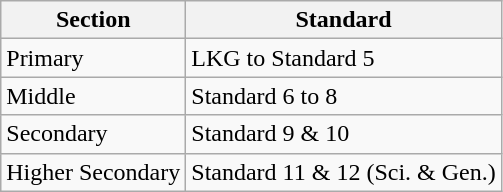<table class="wikitable">
<tr>
<th>Section</th>
<th>Standard</th>
</tr>
<tr>
<td>Primary</td>
<td>LKG to Standard 5</td>
</tr>
<tr>
<td>Middle</td>
<td>Standard 6 to 8</td>
</tr>
<tr>
<td>Secondary</td>
<td>Standard 9 & 10</td>
</tr>
<tr>
<td>Higher Secondary</td>
<td>Standard 11 & 12 (Sci. & Gen.)</td>
</tr>
</table>
